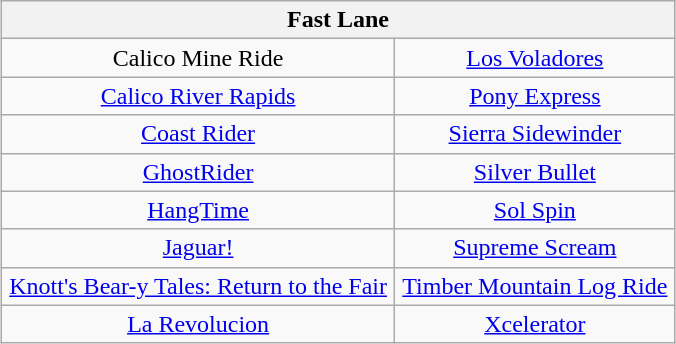<table class="wikitable" style="margin-left: 75px; width:450px; text-align: center;">
<tr>
<th colspan="2">Fast Lane</th>
</tr>
<tr>
<td>Calico Mine Ride</td>
<td><a href='#'>Los Voladores</a></td>
</tr>
<tr>
<td><a href='#'>Calico River Rapids</a></td>
<td><a href='#'>Pony Express</a></td>
</tr>
<tr>
<td><a href='#'>Coast Rider</a></td>
<td><a href='#'>Sierra Sidewinder</a></td>
</tr>
<tr>
<td><a href='#'>GhostRider</a></td>
<td><a href='#'>Silver Bullet</a></td>
</tr>
<tr>
<td><a href='#'>HangTime</a></td>
<td><a href='#'>Sol Spin</a></td>
</tr>
<tr>
<td><a href='#'>Jaguar!</a></td>
<td><a href='#'>Supreme Scream</a></td>
</tr>
<tr>
<td><a href='#'>Knott's Bear-y Tales: Return to the Fair</a></td>
<td><a href='#'>Timber Mountain Log Ride</a></td>
</tr>
<tr>
<td><a href='#'>La Revolucion</a></td>
<td><a href='#'>Xcelerator</a></td>
</tr>
</table>
